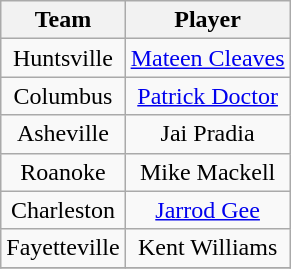<table class="wikitable" style="text-align:center">
<tr>
<th>Team</th>
<th>Player</th>
</tr>
<tr>
<td>Huntsville</td>
<td><a href='#'>Mateen Cleaves</a></td>
</tr>
<tr>
<td>Columbus</td>
<td><a href='#'>Patrick Doctor</a></td>
</tr>
<tr>
<td>Asheville</td>
<td>Jai Pradia</td>
</tr>
<tr>
<td>Roanoke</td>
<td>Mike Mackell</td>
</tr>
<tr>
<td>Charleston</td>
<td><a href='#'>Jarrod Gee</a></td>
</tr>
<tr>
<td>Fayetteville</td>
<td>Kent Williams</td>
</tr>
<tr>
</tr>
</table>
